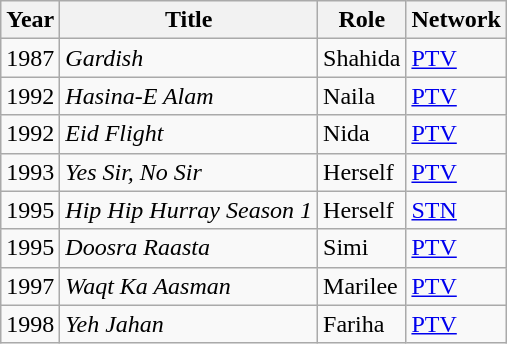<table class="wikitable sortable plainrowheaders">
<tr style="text-align:center;">
<th scope="col">Year</th>
<th scope="col">Title</th>
<th scope="col">Role</th>
<th scope="col">Network</th>
</tr>
<tr>
<td>1987</td>
<td><em>Gardish</em></td>
<td>Shahida</td>
<td><a href='#'>PTV</a></td>
</tr>
<tr>
<td>1992</td>
<td><em>Hasina-E Alam</em></td>
<td>Naila</td>
<td><a href='#'>PTV</a></td>
</tr>
<tr>
<td>1992</td>
<td><em>Eid Flight</em></td>
<td>Nida</td>
<td><a href='#'>PTV</a></td>
</tr>
<tr>
<td>1993</td>
<td><em>Yes Sir, No Sir</em></td>
<td>Herself</td>
<td><a href='#'>PTV</a></td>
</tr>
<tr>
<td>1995</td>
<td><em>Hip Hip Hurray Season 1</em></td>
<td>Herself</td>
<td><a href='#'>STN</a></td>
</tr>
<tr>
<td>1995</td>
<td><em>Doosra Raasta</em></td>
<td>Simi</td>
<td><a href='#'>PTV</a></td>
</tr>
<tr>
<td>1997</td>
<td><em>Waqt Ka Aasman</em></td>
<td>Marilee</td>
<td><a href='#'>PTV</a></td>
</tr>
<tr>
<td>1998</td>
<td><em>Yeh Jahan</em></td>
<td>Fariha</td>
<td><a href='#'>PTV</a></td>
</tr>
</table>
